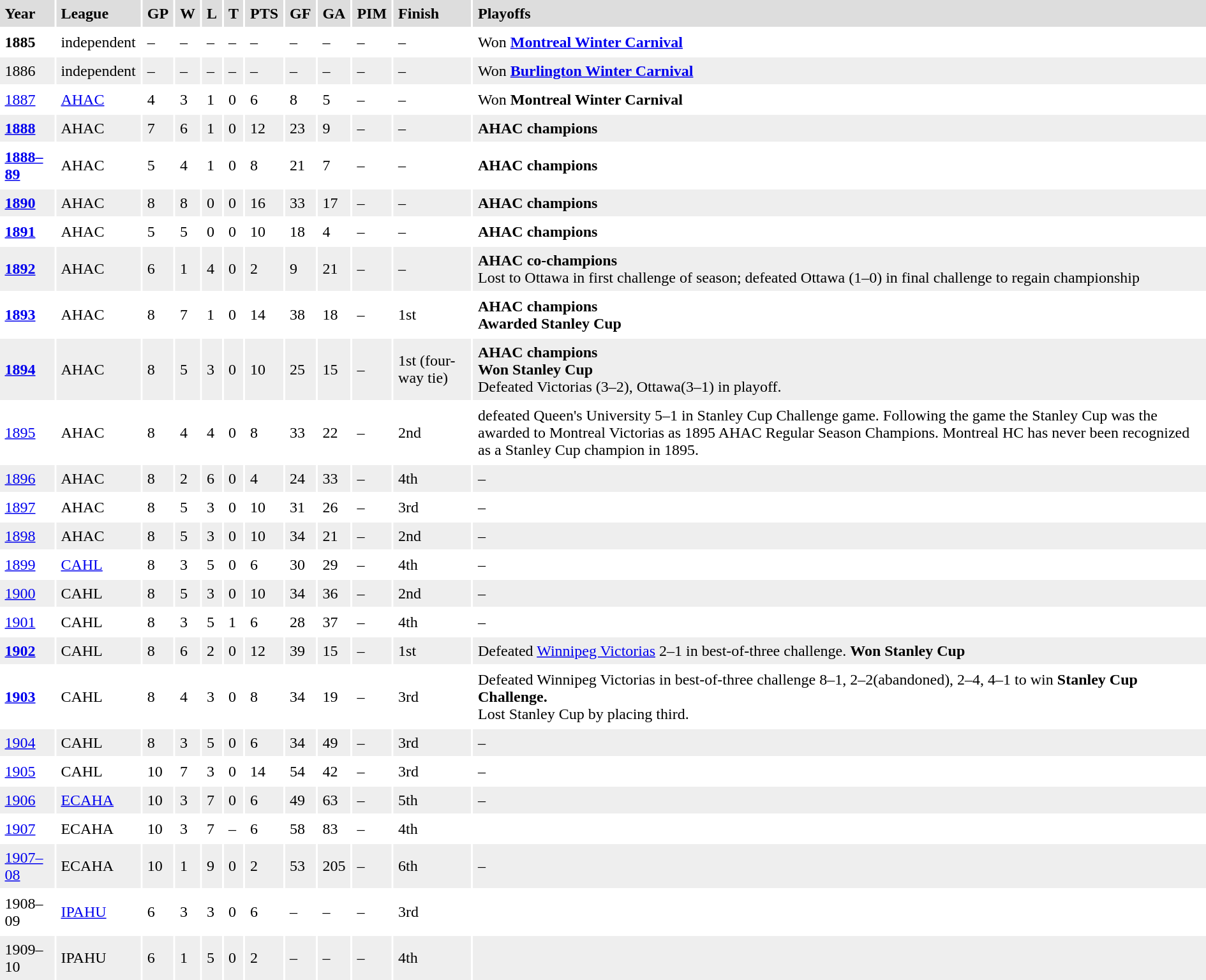<table cellpadding=5>
<tr bgcolor="#dddddd">
<td><strong>Year</strong></td>
<td><strong>League</strong></td>
<td><strong>GP</strong></td>
<td><strong>W</strong></td>
<td><strong>L</strong></td>
<td><strong>T</strong></td>
<td><strong>PTS</strong></td>
<td><strong>GF</strong></td>
<td><strong>GA</strong></td>
<td><strong>PIM</strong></td>
<td><strong>Finish</strong></td>
<td><strong>Playoffs</strong></td>
</tr>
<tr>
<td><strong>1885</strong></td>
<td>independent</td>
<td>–</td>
<td>–</td>
<td>–</td>
<td>–</td>
<td>–</td>
<td>–</td>
<td>–</td>
<td>–</td>
<td>–</td>
<td>Won <strong><a href='#'>Montreal Winter Carnival</a></strong></td>
</tr>
<tr bgcolor="#eeeeee">
<td>1886</td>
<td>independent</td>
<td>–</td>
<td>–</td>
<td>–</td>
<td>–</td>
<td>–</td>
<td>–</td>
<td>–</td>
<td>–</td>
<td>–</td>
<td>Won <strong><a href='#'>Burlington Winter Carnival</a></strong></td>
</tr>
<tr>
<td><a href='#'>1887</a></td>
<td><a href='#'>AHAC</a></td>
<td>4</td>
<td>3</td>
<td>1</td>
<td>0</td>
<td>6</td>
<td>8</td>
<td>5</td>
<td>–</td>
<td>–</td>
<td>Won <strong>Montreal Winter Carnival</strong></td>
</tr>
<tr bgcolor="#eeeeee">
<td><strong><a href='#'>1888</a></strong></td>
<td>AHAC</td>
<td>7</td>
<td>6</td>
<td>1</td>
<td>0</td>
<td>12</td>
<td>23</td>
<td>9</td>
<td>–</td>
<td>–</td>
<td><strong>AHAC champions</strong></td>
</tr>
<tr>
<td><strong><a href='#'>1888–89</a></strong></td>
<td>AHAC</td>
<td>5</td>
<td>4</td>
<td>1</td>
<td>0</td>
<td>8</td>
<td>21</td>
<td>7</td>
<td>–</td>
<td>–</td>
<td><strong>AHAC champions</strong></td>
</tr>
<tr bgcolor="#eeeeee">
<td><strong><a href='#'>1890</a></strong></td>
<td>AHAC</td>
<td>8</td>
<td>8</td>
<td>0</td>
<td>0</td>
<td>16</td>
<td>33</td>
<td>17</td>
<td>–</td>
<td>–</td>
<td><strong>AHAC champions</strong></td>
</tr>
<tr>
<td><strong><a href='#'>1891</a></strong></td>
<td>AHAC</td>
<td>5</td>
<td>5</td>
<td>0</td>
<td>0</td>
<td>10</td>
<td>18</td>
<td>4</td>
<td>–</td>
<td>–</td>
<td><strong>AHAC champions</strong></td>
</tr>
<tr bgcolor="#eeeeee">
<td><strong><a href='#'>1892</a></strong></td>
<td>AHAC</td>
<td>6</td>
<td>1</td>
<td>4</td>
<td>0</td>
<td>2</td>
<td>9</td>
<td>21</td>
<td>–</td>
<td>–</td>
<td><strong>AHAC co-champions</strong><br>Lost to Ottawa in first challenge of season; defeated Ottawa (1–0) in final challenge to regain championship</td>
</tr>
<tr>
<td><strong><a href='#'>1893</a></strong></td>
<td>AHAC</td>
<td>8</td>
<td>7</td>
<td>1</td>
<td>0</td>
<td>14</td>
<td>38</td>
<td>18</td>
<td>–</td>
<td>1st</td>
<td><strong>AHAC champions</strong><br><strong>Awarded Stanley Cup</strong></td>
</tr>
<tr bgcolor="#eeeeee">
<td><strong><a href='#'>1894</a></strong></td>
<td>AHAC</td>
<td>8</td>
<td>5</td>
<td>3</td>
<td>0</td>
<td>10</td>
<td>25</td>
<td>15</td>
<td>–</td>
<td>1st (four-way tie)</td>
<td><strong>AHAC champions</strong><br><strong>Won Stanley Cup</strong><br>Defeated Victorias (3–2), Ottawa(3–1) in playoff.</td>
</tr>
<tr>
<td><a href='#'>1895</a></td>
<td>AHAC</td>
<td>8</td>
<td>4</td>
<td>4</td>
<td>0</td>
<td>8</td>
<td>33</td>
<td>22</td>
<td>–</td>
<td>2nd</td>
<td>defeated Queen's University 5–1 in Stanley Cup Challenge game.  Following the game the Stanley Cup was the awarded to Montreal Victorias as 1895 AHAC Regular Season Champions.  Montreal HC has never been recognized as a Stanley Cup champion in 1895.</td>
</tr>
<tr bgcolor="#eeeeee">
<td><a href='#'>1896</a></td>
<td>AHAC</td>
<td>8</td>
<td>2</td>
<td>6</td>
<td>0</td>
<td>4</td>
<td>24</td>
<td>33</td>
<td>–</td>
<td>4th</td>
<td>–</td>
</tr>
<tr>
<td><a href='#'>1897</a></td>
<td>AHAC</td>
<td>8</td>
<td>5</td>
<td>3</td>
<td>0</td>
<td>10</td>
<td>31</td>
<td>26</td>
<td>–</td>
<td>3rd</td>
<td>–</td>
</tr>
<tr bgcolor="#eeeeee">
<td><a href='#'>1898</a></td>
<td>AHAC</td>
<td>8</td>
<td>5</td>
<td>3</td>
<td>0</td>
<td>10</td>
<td>34</td>
<td>21</td>
<td>–</td>
<td>2nd</td>
<td>–</td>
</tr>
<tr>
<td><a href='#'>1899</a></td>
<td><a href='#'>CAHL</a></td>
<td>8</td>
<td>3</td>
<td>5</td>
<td>0</td>
<td>6</td>
<td>30</td>
<td>29</td>
<td>–</td>
<td>4th</td>
<td>–</td>
</tr>
<tr bgcolor="#eeeeee">
<td><a href='#'>1900</a></td>
<td>CAHL</td>
<td>8</td>
<td>5</td>
<td>3</td>
<td>0</td>
<td>10</td>
<td>34</td>
<td>36</td>
<td>–</td>
<td>2nd</td>
<td>–</td>
</tr>
<tr>
<td><a href='#'>1901</a></td>
<td>CAHL</td>
<td>8</td>
<td>3</td>
<td>5</td>
<td>1</td>
<td>6</td>
<td>28</td>
<td>37</td>
<td>–</td>
<td>4th</td>
<td>–</td>
</tr>
<tr bgcolor="#eeeeee">
<td><strong><a href='#'>1902</a></strong></td>
<td>CAHL</td>
<td>8</td>
<td>6</td>
<td>2</td>
<td>0</td>
<td>12</td>
<td>39</td>
<td>15</td>
<td>–</td>
<td>1st</td>
<td>Defeated <a href='#'>Winnipeg Victorias</a> 2–1 in best-of-three challenge. <strong>Won Stanley Cup</strong></td>
</tr>
<tr>
<td><strong><a href='#'>1903</a></strong></td>
<td>CAHL</td>
<td>8</td>
<td>4</td>
<td>3</td>
<td>0</td>
<td>8</td>
<td>34</td>
<td>19</td>
<td>–</td>
<td>3rd</td>
<td>Defeated Winnipeg Victorias in best-of-three challenge 8–1, 2–2(abandoned), 2–4, 4–1 to win <strong>Stanley Cup Challenge.</strong><br>Lost Stanley Cup by placing third.</td>
</tr>
<tr bgcolor="#eeeeee">
<td><a href='#'>1904</a></td>
<td>CAHL</td>
<td>8</td>
<td>3</td>
<td>5</td>
<td>0</td>
<td>6</td>
<td>34</td>
<td>49</td>
<td>–</td>
<td>3rd</td>
<td>–</td>
</tr>
<tr>
<td><a href='#'>1905</a></td>
<td>CAHL</td>
<td>10</td>
<td>7</td>
<td>3</td>
<td>0</td>
<td>14</td>
<td>54</td>
<td>42</td>
<td>–</td>
<td>3rd</td>
<td>–</td>
</tr>
<tr bgcolor="#eeeeee">
<td><a href='#'>1906</a></td>
<td><a href='#'>ECAHA</a></td>
<td>10</td>
<td>3</td>
<td>7</td>
<td>0</td>
<td>6</td>
<td>49</td>
<td>63</td>
<td>–</td>
<td>5th</td>
<td>–</td>
</tr>
<tr>
<td><a href='#'>1907</a></td>
<td>ECAHA</td>
<td>10</td>
<td>3</td>
<td>7</td>
<td>–</td>
<td>6</td>
<td>58</td>
<td>83</td>
<td>–</td>
<td>4th</td>
<td></td>
</tr>
<tr bgcolor="#eeeeee">
<td><a href='#'>1907–08</a></td>
<td>ECAHA</td>
<td>10</td>
<td>1</td>
<td>9</td>
<td>0</td>
<td>2</td>
<td>53</td>
<td>205</td>
<td>–</td>
<td>6th</td>
<td>–</td>
</tr>
<tr>
<td>1908–09</td>
<td><a href='#'>IPAHU</a></td>
<td>6</td>
<td>3</td>
<td>3</td>
<td>0</td>
<td>6</td>
<td>–</td>
<td>–</td>
<td>–</td>
<td>3rd</td>
<td></td>
</tr>
<tr bgcolor="#eeeeee">
<td>1909–10</td>
<td>IPAHU</td>
<td>6</td>
<td>1</td>
<td>5</td>
<td>0</td>
<td>2</td>
<td>–</td>
<td>–</td>
<td>–</td>
<td>4th</td>
<td></td>
</tr>
</table>
